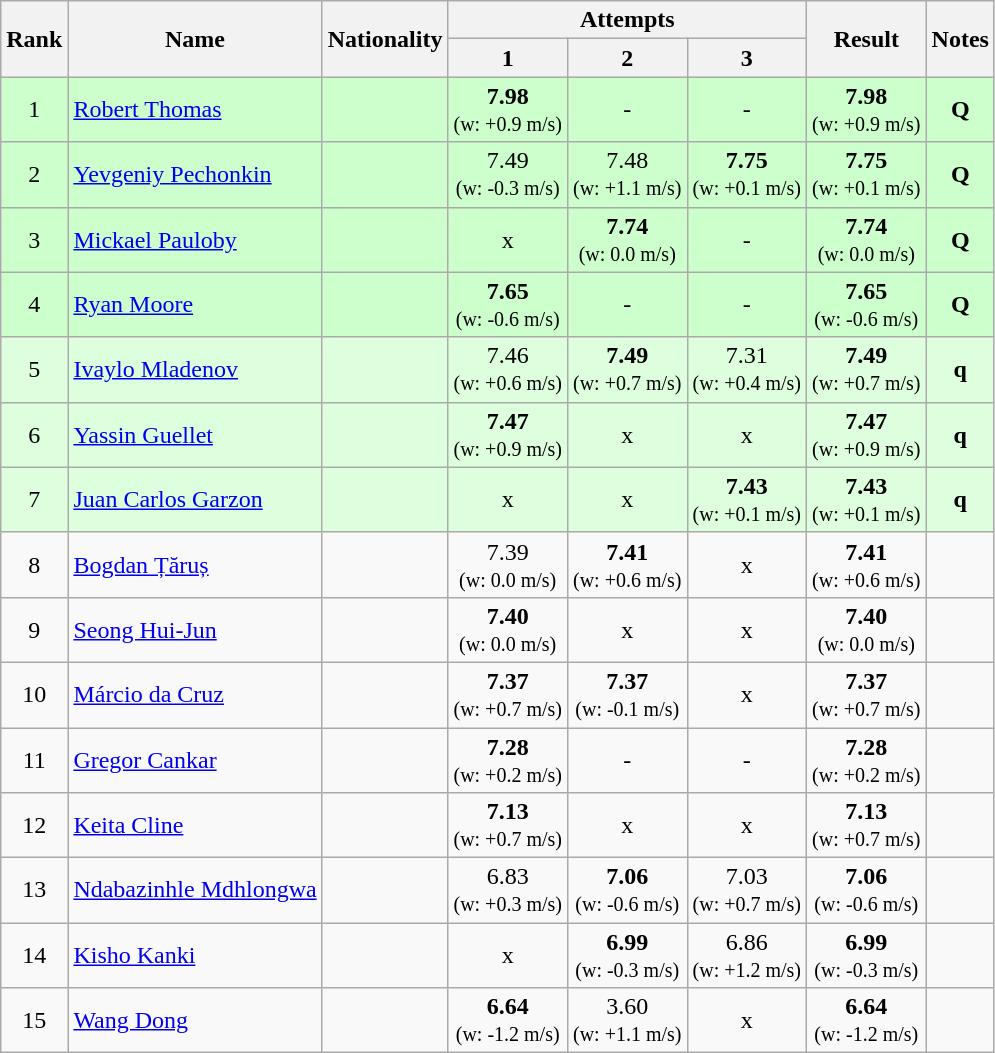<table class="wikitable sortable" style="text-align:center">
<tr>
<th rowspan=2>Rank</th>
<th rowspan=2>Name</th>
<th rowspan=2>Nationality</th>
<th colspan=3>Attempts</th>
<th rowspan=2>Result</th>
<th rowspan=2>Notes</th>
</tr>
<tr>
<th>1</th>
<th>2</th>
<th>3</th>
</tr>
<tr bgcolor=ccffcc>
<td>1</td>
<td align=left><a href='#'>Robert Thomas</a></td>
<td align=left></td>
<td><strong>7.98</strong><br><small>(w: +0.9 m/s)</small></td>
<td>-</td>
<td>-</td>
<td><strong>7.98</strong> <br><small>(w: +0.9 m/s)</small></td>
<td><strong>Q</strong></td>
</tr>
<tr bgcolor=ccffcc>
<td>2</td>
<td align=left><a href='#'>Yevgeniy Pechonkin</a></td>
<td align=left></td>
<td>7.49<br><small>(w: -0.3 m/s)</small></td>
<td>7.48<br><small>(w: +1.1 m/s)</small></td>
<td><strong>7.75</strong><br><small>(w: +0.1 m/s)</small></td>
<td><strong>7.75</strong> <br><small>(w: +0.1 m/s)</small></td>
<td><strong>Q</strong></td>
</tr>
<tr bgcolor=ccffcc>
<td>3</td>
<td align=left><a href='#'>Mickael Pauloby</a></td>
<td align=left></td>
<td>x</td>
<td><strong>7.74</strong><br><small>(w: 0.0 m/s)</small></td>
<td>-</td>
<td><strong>7.74</strong> <br><small>(w: 0.0 m/s)</small></td>
<td><strong>Q</strong></td>
</tr>
<tr bgcolor=ccffcc>
<td>4</td>
<td align=left><a href='#'>Ryan Moore</a></td>
<td align=left></td>
<td><strong>7.65</strong><br><small>(w: -0.6 m/s)</small></td>
<td>-</td>
<td>-</td>
<td><strong>7.65</strong> <br><small>(w: -0.6 m/s)</small></td>
<td><strong>Q</strong></td>
</tr>
<tr bgcolor=ddffdd>
<td>5</td>
<td align=left><a href='#'>Ivaylo Mladenov</a></td>
<td align=left></td>
<td>7.46<br><small>(w: +0.6 m/s)</small></td>
<td><strong>7.49</strong><br><small>(w: +0.7 m/s)</small></td>
<td>7.31<br><small>(w: +0.4 m/s)</small></td>
<td><strong>7.49</strong> <br><small>(w: +0.7 m/s)</small></td>
<td><strong>q</strong></td>
</tr>
<tr bgcolor=ddffdd>
<td>6</td>
<td align=left><a href='#'>Yassin Guellet</a></td>
<td align=left></td>
<td><strong>7.47</strong><br><small>(w: +0.9 m/s)</small></td>
<td>x</td>
<td>x</td>
<td><strong>7.47</strong> <br><small>(w: +0.9 m/s)</small></td>
<td><strong>q</strong></td>
</tr>
<tr bgcolor=ddffdd>
<td>7</td>
<td align=left><a href='#'>Juan Carlos Garzon</a></td>
<td align=left></td>
<td>x</td>
<td>x</td>
<td><strong>7.43</strong><br><small>(w: +0.1 m/s)</small></td>
<td><strong>7.43</strong> <br><small>(w: +0.1 m/s)</small></td>
<td><strong>q</strong></td>
</tr>
<tr>
<td>8</td>
<td align=left><a href='#'>Bogdan Țăruș</a></td>
<td align=left></td>
<td>7.39<br><small>(w: 0.0 m/s)</small></td>
<td><strong>7.41</strong><br><small>(w: +0.6 m/s)</small></td>
<td>x</td>
<td><strong>7.41</strong> <br><small>(w: +0.6 m/s)</small></td>
<td></td>
</tr>
<tr>
<td>9</td>
<td align=left><a href='#'>Seong Hui-Jun</a></td>
<td align=left></td>
<td><strong>7.40</strong><br><small>(w: 0.0 m/s)</small></td>
<td>x</td>
<td>x</td>
<td><strong>7.40</strong> <br><small>(w: 0.0 m/s)</small></td>
<td></td>
</tr>
<tr>
<td>10</td>
<td align=left><a href='#'>Márcio da Cruz</a></td>
<td align=left></td>
<td><strong>7.37</strong><br><small>(w: +0.7 m/s)</small></td>
<td><strong>7.37</strong><br><small>(w: -0.1 m/s)</small></td>
<td>x</td>
<td><strong>7.37</strong> <br><small>(w: +0.7 m/s)</small></td>
<td></td>
</tr>
<tr>
<td>11</td>
<td align=left><a href='#'>Gregor Cankar</a></td>
<td align=left></td>
<td><strong>7.28</strong><br><small>(w: +0.2 m/s)</small></td>
<td>-</td>
<td>-</td>
<td><strong>7.28</strong> <br><small>(w: +0.2 m/s)</small></td>
<td></td>
</tr>
<tr>
<td>12</td>
<td align=left><a href='#'>Keita Cline</a></td>
<td align=left></td>
<td><strong>7.13</strong><br><small>(w: +0.7 m/s)</small></td>
<td>x</td>
<td>x</td>
<td><strong>7.13</strong> <br><small>(w: +0.7 m/s)</small></td>
<td></td>
</tr>
<tr>
<td>13</td>
<td align=left><a href='#'>Ndabazinhle Mdhlongwa</a></td>
<td align=left></td>
<td>6.83<br><small>(w: +0.3 m/s)</small></td>
<td><strong>7.06</strong><br><small>(w: -0.6 m/s)</small></td>
<td>7.03<br><small>(w: +0.7 m/s)</small></td>
<td><strong>7.06</strong> <br><small>(w: -0.6 m/s)</small></td>
<td></td>
</tr>
<tr>
<td>14</td>
<td align=left><a href='#'>Kisho Kanki</a></td>
<td align=left></td>
<td>x</td>
<td><strong>6.99</strong><br><small>(w: -0.3 m/s)</small></td>
<td>6.86<br><small>(w: +1.2 m/s)</small></td>
<td><strong>6.99</strong> <br><small>(w: -0.3 m/s)</small></td>
<td></td>
</tr>
<tr>
<td>15</td>
<td align=left><a href='#'>Wang Dong</a></td>
<td align=left></td>
<td><strong>6.64</strong><br><small>(w: -1.2 m/s)</small></td>
<td>3.60<br><small>(w: +1.1 m/s)</small></td>
<td>x</td>
<td><strong>6.64</strong> <br><small>(w: -1.2 m/s)</small></td>
<td></td>
</tr>
</table>
